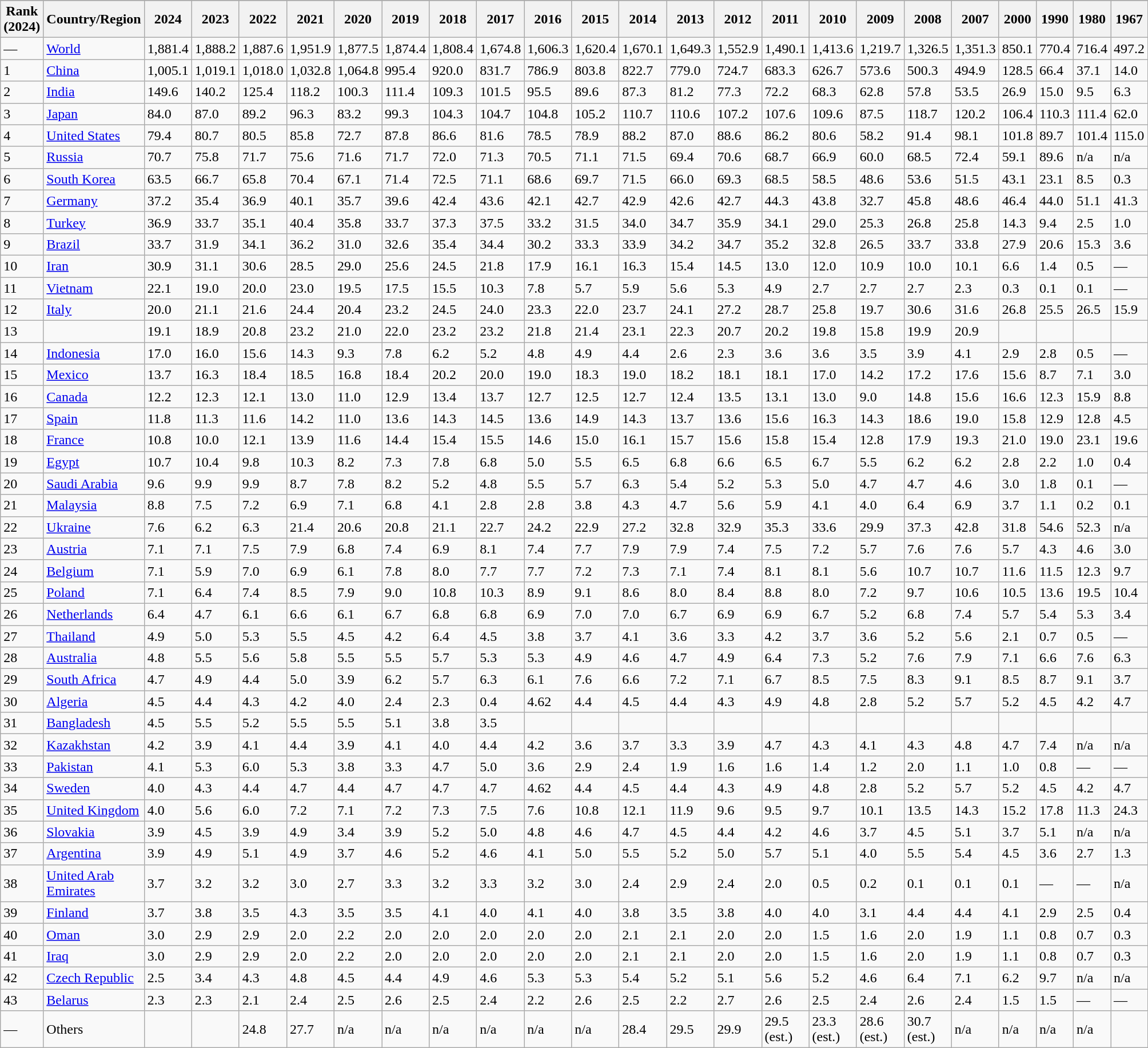<table class="wikitable sortable">
<tr>
</tr>
<tr style="background:#ececec;">
<th data-sort-type="number">Rank (2024)</th>
<th data-sort-type="text">Country/Region</th>
<th>2024</th>
<th>2023</th>
<th>2022</th>
<th>2021</th>
<th>2020</th>
<th>2019</th>
<th>2018</th>
<th>2017</th>
<th data-sort-type="number">2016</th>
<th data-sort-type="number">2015</th>
<th data-sort-type="number">2014</th>
<th data-sort-type="number">2013</th>
<th data-sort-type="number">2012</th>
<th data-sort-type="number">2011</th>
<th data-sort-type="number">2010</th>
<th data-sort-type="number">2009</th>
<th data-sort-type="number">2008</th>
<th data-sort-type="number">2007</th>
<th data-sort-type="number">2000</th>
<th data-sort-type="number">1990</th>
<th data-sort-type="number">1980</th>
<th data-sort-type="number">1967</th>
</tr>
<tr>
<td>—</td>
<td><a href='#'>World</a></td>
<td>1,881.4</td>
<td>1,888.2</td>
<td>1,887.6</td>
<td>1,951.9</td>
<td>1,877.5</td>
<td>1,874.4</td>
<td>1,808.4</td>
<td>1,674.8</td>
<td>1,606.3</td>
<td>1,620.4</td>
<td>1,670.1</td>
<td>1,649.3</td>
<td>1,552.9</td>
<td>1,490.1</td>
<td>1,413.6</td>
<td>1,219.7</td>
<td>1,326.5</td>
<td>1,351.3</td>
<td>850.1</td>
<td>770.4</td>
<td>716.4</td>
<td style="text-align:left;">497.2</td>
</tr>
<tr>
<td>1</td>
<td> <a href='#'>China</a></td>
<td>1,005.1</td>
<td>1,019.1</td>
<td>1,018.0</td>
<td>1,032.8</td>
<td>1,064.8</td>
<td>995.4</td>
<td>920.0</td>
<td>831.7</td>
<td>786.9</td>
<td>803.8</td>
<td>822.7</td>
<td>779.0</td>
<td>724.7</td>
<td>683.3</td>
<td>626.7</td>
<td>573.6</td>
<td>500.3</td>
<td>494.9</td>
<td>128.5</td>
<td>66.4</td>
<td>37.1</td>
<td>14.0</td>
</tr>
<tr>
<td>2</td>
<td> <a href='#'>India</a></td>
<td>149.6</td>
<td>140.2</td>
<td>125.4</td>
<td>118.2</td>
<td>100.3</td>
<td>111.4</td>
<td>109.3</td>
<td>101.5</td>
<td>95.5</td>
<td>89.6</td>
<td>87.3</td>
<td>81.2</td>
<td>77.3</td>
<td>72.2</td>
<td>68.3</td>
<td>62.8</td>
<td>57.8</td>
<td>53.5</td>
<td>26.9</td>
<td>15.0</td>
<td>9.5</td>
<td>6.3</td>
</tr>
<tr>
<td>3</td>
<td> <a href='#'>Japan</a></td>
<td>84.0</td>
<td>87.0</td>
<td>89.2</td>
<td>96.3</td>
<td>83.2</td>
<td>99.3</td>
<td>104.3</td>
<td>104.7</td>
<td>104.8</td>
<td>105.2</td>
<td>110.7</td>
<td>110.6</td>
<td>107.2</td>
<td>107.6</td>
<td>109.6</td>
<td>87.5</td>
<td>118.7</td>
<td>120.2</td>
<td>106.4</td>
<td>110.3</td>
<td>111.4</td>
<td>62.0</td>
</tr>
<tr>
<td>4</td>
<td> <a href='#'>United States</a></td>
<td>79.4</td>
<td>80.7</td>
<td>80.5</td>
<td>85.8</td>
<td>72.7</td>
<td>87.8</td>
<td>86.6</td>
<td>81.6</td>
<td>78.5</td>
<td>78.9</td>
<td>88.2</td>
<td>87.0</td>
<td>88.6</td>
<td>86.2</td>
<td>80.6</td>
<td>58.2</td>
<td>91.4</td>
<td>98.1</td>
<td>101.8</td>
<td>89.7</td>
<td>101.4</td>
<td>115.0</td>
</tr>
<tr>
<td>5</td>
<td> <a href='#'>Russia</a></td>
<td>70.7</td>
<td>75.8</td>
<td>71.7</td>
<td>75.6</td>
<td>71.6</td>
<td>71.7</td>
<td>72.0</td>
<td>71.3</td>
<td>70.5</td>
<td>71.1</td>
<td>71.5</td>
<td>69.4</td>
<td>70.6</td>
<td>68.7</td>
<td>66.9</td>
<td>60.0</td>
<td>68.5</td>
<td>72.4</td>
<td>59.1</td>
<td>89.6</td>
<td>n/a</td>
<td>n/a</td>
</tr>
<tr>
<td>6</td>
<td> <a href='#'>South Korea</a></td>
<td>63.5</td>
<td>66.7</td>
<td>65.8</td>
<td>70.4</td>
<td>67.1</td>
<td>71.4</td>
<td>72.5</td>
<td>71.1</td>
<td>68.6</td>
<td>69.7</td>
<td>71.5</td>
<td>66.0</td>
<td>69.3</td>
<td>68.5</td>
<td>58.5</td>
<td>48.6</td>
<td>53.6</td>
<td>51.5</td>
<td>43.1</td>
<td>23.1</td>
<td>8.5</td>
<td>0.3</td>
</tr>
<tr>
<td>7</td>
<td> <a href='#'>Germany</a></td>
<td>37.2</td>
<td>35.4</td>
<td>36.9</td>
<td>40.1</td>
<td>35.7</td>
<td>39.6</td>
<td>42.4</td>
<td>43.6</td>
<td>42.1</td>
<td>42.7</td>
<td>42.9</td>
<td>42.6</td>
<td>42.7</td>
<td>44.3</td>
<td>43.8</td>
<td>32.7</td>
<td>45.8</td>
<td>48.6</td>
<td>46.4</td>
<td>44.0</td>
<td>51.1</td>
<td>41.3</td>
</tr>
<tr>
<td>8</td>
<td> <a href='#'>Turkey</a></td>
<td>36.9</td>
<td>33.7</td>
<td>35.1</td>
<td>40.4</td>
<td>35.8</td>
<td>33.7</td>
<td>37.3</td>
<td>37.5</td>
<td>33.2</td>
<td>31.5</td>
<td>34.0</td>
<td>34.7</td>
<td>35.9</td>
<td>34.1</td>
<td>29.0</td>
<td>25.3</td>
<td>26.8</td>
<td>25.8</td>
<td>14.3</td>
<td>9.4</td>
<td>2.5</td>
<td>1.0</td>
</tr>
<tr>
<td>9</td>
<td> <a href='#'>Brazil</a></td>
<td>33.7</td>
<td>31.9</td>
<td>34.1</td>
<td>36.2</td>
<td>31.0</td>
<td>32.6</td>
<td>35.4</td>
<td>34.4</td>
<td>30.2</td>
<td>33.3</td>
<td>33.9</td>
<td>34.2</td>
<td>34.7</td>
<td>35.2</td>
<td>32.8</td>
<td>26.5</td>
<td>33.7</td>
<td>33.8</td>
<td>27.9</td>
<td>20.6</td>
<td>15.3</td>
<td>3.6</td>
</tr>
<tr>
<td>10</td>
<td> <a href='#'>Iran</a></td>
<td>30.9</td>
<td>31.1</td>
<td>30.6</td>
<td>28.5</td>
<td>29.0</td>
<td>25.6</td>
<td>24.5</td>
<td>21.8</td>
<td>17.9</td>
<td>16.1</td>
<td>16.3</td>
<td>15.4</td>
<td>14.5</td>
<td>13.0</td>
<td>12.0</td>
<td>10.9</td>
<td>10.0</td>
<td>10.1</td>
<td>6.6</td>
<td>1.4</td>
<td>0.5</td>
<td>—</td>
</tr>
<tr>
<td>11</td>
<td> <a href='#'>Vietnam</a></td>
<td>22.1</td>
<td>19.0</td>
<td>20.0</td>
<td>23.0</td>
<td>19.5</td>
<td>17.5</td>
<td>15.5</td>
<td>10.3</td>
<td>7.8</td>
<td>5.7</td>
<td>5.9</td>
<td>5.6</td>
<td>5.3</td>
<td>4.9</td>
<td>2.7</td>
<td>2.7</td>
<td>2.7</td>
<td>2.3</td>
<td>0.3</td>
<td>0.1</td>
<td>0.1</td>
<td>—</td>
</tr>
<tr>
<td>12</td>
<td> <a href='#'>Italy</a></td>
<td>20.0</td>
<td>21.1</td>
<td>21.6</td>
<td>24.4</td>
<td>20.4</td>
<td>23.2</td>
<td>24.5</td>
<td>24.0</td>
<td>23.3</td>
<td>22.0</td>
<td>23.7</td>
<td>24.1</td>
<td>27.2</td>
<td>28.7</td>
<td>25.8</td>
<td>19.7</td>
<td>30.6</td>
<td>31.6</td>
<td>26.8</td>
<td>25.5</td>
<td>26.5</td>
<td>15.9</td>
</tr>
<tr>
<td>13</td>
<td></td>
<td>19.1</td>
<td>18.9</td>
<td>20.8</td>
<td>23.2</td>
<td>21.0</td>
<td>22.0</td>
<td>23.2</td>
<td>23.2</td>
<td>21.8</td>
<td>21.4</td>
<td>23.1</td>
<td>22.3</td>
<td>20.7</td>
<td>20.2</td>
<td>19.8</td>
<td>15.8</td>
<td>19.9</td>
<td>20.9</td>
<td></td>
<td></td>
<td></td>
<td></td>
</tr>
<tr>
<td>14</td>
<td> <a href='#'>Indonesia</a></td>
<td>17.0</td>
<td>16.0</td>
<td>15.6</td>
<td>14.3</td>
<td>9.3</td>
<td>7.8</td>
<td>6.2</td>
<td>5.2</td>
<td>4.8</td>
<td>4.9</td>
<td>4.4</td>
<td>2.6</td>
<td>2.3</td>
<td>3.6</td>
<td>3.6</td>
<td>3.5</td>
<td>3.9</td>
<td>4.1</td>
<td>2.9</td>
<td>2.8</td>
<td>0.5</td>
<td>—</td>
</tr>
<tr>
<td>15</td>
<td> <a href='#'>Mexico</a></td>
<td>13.7</td>
<td>16.3</td>
<td>18.4</td>
<td>18.5</td>
<td>16.8</td>
<td>18.4</td>
<td>20.2</td>
<td>20.0</td>
<td>19.0</td>
<td>18.3</td>
<td>19.0</td>
<td>18.2</td>
<td>18.1</td>
<td>18.1</td>
<td>17.0</td>
<td>14.2</td>
<td>17.2</td>
<td>17.6</td>
<td>15.6</td>
<td>8.7</td>
<td>7.1</td>
<td>3.0</td>
</tr>
<tr>
<td>16</td>
<td> <a href='#'>Canada</a></td>
<td>12.2</td>
<td>12.3</td>
<td>12.1</td>
<td>13.0</td>
<td>11.0</td>
<td>12.9</td>
<td>13.4</td>
<td>13.7</td>
<td>12.7</td>
<td>12.5</td>
<td>12.7</td>
<td>12.4</td>
<td>13.5</td>
<td>13.1</td>
<td>13.0</td>
<td>9.0</td>
<td>14.8</td>
<td>15.6</td>
<td>16.6</td>
<td>12.3</td>
<td>15.9</td>
<td>8.8</td>
</tr>
<tr>
<td>17</td>
<td> <a href='#'>Spain</a></td>
<td>11.8</td>
<td>11.3</td>
<td>11.6</td>
<td>14.2</td>
<td>11.0</td>
<td>13.6</td>
<td>14.3</td>
<td>14.5</td>
<td>13.6</td>
<td>14.9</td>
<td>14.3</td>
<td>13.7</td>
<td>13.6</td>
<td>15.6</td>
<td>16.3</td>
<td>14.3</td>
<td>18.6</td>
<td>19.0</td>
<td>15.8</td>
<td>12.9</td>
<td>12.8</td>
<td>4.5</td>
</tr>
<tr>
<td>18</td>
<td> <a href='#'>France</a></td>
<td>10.8</td>
<td>10.0</td>
<td>12.1</td>
<td>13.9</td>
<td>11.6</td>
<td>14.4</td>
<td>15.4</td>
<td>15.5</td>
<td>14.6</td>
<td>15.0</td>
<td>16.1</td>
<td>15.7</td>
<td>15.6</td>
<td>15.8</td>
<td>15.4</td>
<td>12.8</td>
<td>17.9</td>
<td>19.3</td>
<td>21.0</td>
<td>19.0</td>
<td>23.1</td>
<td>19.6</td>
</tr>
<tr>
<td>19</td>
<td> <a href='#'>Egypt</a></td>
<td>10.7</td>
<td>10.4</td>
<td>9.8</td>
<td>10.3</td>
<td>8.2</td>
<td>7.3</td>
<td>7.8</td>
<td>6.8</td>
<td>5.0</td>
<td>5.5</td>
<td>6.5</td>
<td>6.8</td>
<td>6.6</td>
<td>6.5</td>
<td>6.7</td>
<td>5.5</td>
<td>6.2</td>
<td>6.2</td>
<td>2.8</td>
<td>2.2</td>
<td>1.0</td>
<td>0.4</td>
</tr>
<tr>
<td>20</td>
<td> <a href='#'>Saudi Arabia</a></td>
<td>9.6</td>
<td>9.9</td>
<td>9.9</td>
<td>8.7</td>
<td>7.8</td>
<td>8.2</td>
<td>5.2</td>
<td>4.8</td>
<td>5.5</td>
<td>5.7</td>
<td>6.3</td>
<td>5.4</td>
<td>5.2</td>
<td>5.3</td>
<td>5.0</td>
<td>4.7</td>
<td>4.7</td>
<td>4.6</td>
<td>3.0</td>
<td>1.8</td>
<td>0.1</td>
<td>—</td>
</tr>
<tr>
<td>21</td>
<td> <a href='#'>Malaysia</a></td>
<td>8.8</td>
<td>7.5</td>
<td>7.2</td>
<td>6.9</td>
<td>7.1</td>
<td>6.8</td>
<td>4.1</td>
<td>2.8</td>
<td>2.8</td>
<td>3.8</td>
<td>4.3</td>
<td>4.7</td>
<td>5.6</td>
<td>5.9</td>
<td>4.1</td>
<td>4.0</td>
<td>6.4</td>
<td>6.9</td>
<td>3.7</td>
<td>1.1</td>
<td>0.2</td>
<td>0.1</td>
</tr>
<tr>
<td>22</td>
<td> <a href='#'>Ukraine</a></td>
<td>7.6</td>
<td>6.2</td>
<td>6.3</td>
<td>21.4</td>
<td>20.6</td>
<td>20.8</td>
<td>21.1</td>
<td>22.7</td>
<td>24.2</td>
<td>22.9</td>
<td>27.2</td>
<td>32.8</td>
<td>32.9</td>
<td>35.3</td>
<td>33.6</td>
<td>29.9</td>
<td>37.3</td>
<td>42.8</td>
<td>31.8</td>
<td>54.6</td>
<td>52.3</td>
<td>n/a</td>
</tr>
<tr>
<td>23</td>
<td> <a href='#'>Austria</a></td>
<td>7.1</td>
<td>7.1</td>
<td>7.5</td>
<td>7.9</td>
<td>6.8</td>
<td>7.4</td>
<td>6.9</td>
<td>8.1</td>
<td>7.4</td>
<td>7.7</td>
<td>7.9</td>
<td>7.9</td>
<td>7.4</td>
<td>7.5</td>
<td>7.2</td>
<td>5.7</td>
<td>7.6</td>
<td>7.6</td>
<td>5.7</td>
<td>4.3</td>
<td>4.6</td>
<td>3.0</td>
</tr>
<tr>
<td>24</td>
<td> <a href='#'>Belgium</a></td>
<td>7.1</td>
<td>5.9</td>
<td>7.0</td>
<td>6.9</td>
<td>6.1</td>
<td>7.8</td>
<td>8.0</td>
<td>7.7</td>
<td>7.7</td>
<td>7.2</td>
<td>7.3</td>
<td>7.1</td>
<td>7.4</td>
<td>8.1</td>
<td>8.1</td>
<td>5.6</td>
<td>10.7</td>
<td>10.7</td>
<td>11.6</td>
<td>11.5</td>
<td>12.3</td>
<td>9.7</td>
</tr>
<tr>
<td>25</td>
<td> <a href='#'>Poland</a></td>
<td>7.1</td>
<td>6.4</td>
<td>7.4</td>
<td>8.5</td>
<td>7.9</td>
<td>9.0</td>
<td>10.8</td>
<td>10.3</td>
<td>8.9</td>
<td>9.1</td>
<td>8.6</td>
<td>8.0</td>
<td>8.4</td>
<td>8.8</td>
<td>8.0</td>
<td>7.2</td>
<td>9.7</td>
<td>10.6</td>
<td>10.5</td>
<td>13.6</td>
<td>19.5</td>
<td>10.4</td>
</tr>
<tr>
<td>26</td>
<td> <a href='#'>Netherlands</a></td>
<td>6.4</td>
<td>4.7</td>
<td>6.1</td>
<td>6.6</td>
<td>6.1</td>
<td>6.7</td>
<td>6.8</td>
<td>6.8</td>
<td>6.9</td>
<td>7.0</td>
<td>7.0</td>
<td>6.7</td>
<td>6.9</td>
<td>6.9</td>
<td>6.7</td>
<td>5.2</td>
<td>6.8</td>
<td>7.4</td>
<td>5.7</td>
<td>5.4</td>
<td>5.3</td>
<td>3.4</td>
</tr>
<tr>
<td>27</td>
<td> <a href='#'>Thailand</a></td>
<td>4.9</td>
<td>5.0</td>
<td>5.3</td>
<td>5.5</td>
<td>4.5</td>
<td>4.2</td>
<td>6.4</td>
<td>4.5</td>
<td>3.8</td>
<td>3.7</td>
<td>4.1</td>
<td>3.6</td>
<td>3.3</td>
<td>4.2</td>
<td>3.7</td>
<td>3.6</td>
<td>5.2</td>
<td>5.6</td>
<td>2.1</td>
<td>0.7</td>
<td>0.5</td>
<td>—</td>
</tr>
<tr>
<td>28</td>
<td> <a href='#'>Australia</a></td>
<td>4.8</td>
<td>5.5</td>
<td>5.6</td>
<td>5.8</td>
<td>5.5</td>
<td>5.5</td>
<td>5.7</td>
<td>5.3</td>
<td>5.3</td>
<td>4.9</td>
<td>4.6</td>
<td>4.7</td>
<td>4.9</td>
<td>6.4</td>
<td>7.3</td>
<td>5.2</td>
<td>7.6</td>
<td>7.9</td>
<td>7.1</td>
<td>6.6</td>
<td>7.6</td>
<td>6.3</td>
</tr>
<tr>
<td>29</td>
<td> <a href='#'>South Africa</a></td>
<td>4.7</td>
<td>4.9</td>
<td>4.4</td>
<td>5.0</td>
<td>3.9</td>
<td>6.2</td>
<td>5.7</td>
<td>6.3</td>
<td>6.1</td>
<td>7.6</td>
<td>6.6</td>
<td>7.2</td>
<td>7.1</td>
<td>6.7</td>
<td>8.5</td>
<td>7.5</td>
<td>8.3</td>
<td>9.1</td>
<td>8.5</td>
<td>8.7</td>
<td>9.1</td>
<td>3.7</td>
</tr>
<tr>
<td>30</td>
<td> <a href='#'>Algeria</a></td>
<td>4.5</td>
<td>4.4</td>
<td>4.3</td>
<td>4.2</td>
<td>4.0</td>
<td>2.4</td>
<td>2.3</td>
<td>0.4</td>
<td>4.62</td>
<td>4.4</td>
<td>4.5</td>
<td>4.4</td>
<td>4.3</td>
<td>4.9</td>
<td>4.8</td>
<td>2.8</td>
<td>5.2</td>
<td>5.7</td>
<td>5.2</td>
<td>4.5</td>
<td>4.2</td>
<td>4.7</td>
</tr>
<tr>
<td>31</td>
<td> <a href='#'>Bangladesh</a></td>
<td>4.5</td>
<td>5.5</td>
<td>5.2</td>
<td>5.5</td>
<td>5.5</td>
<td>5.1</td>
<td>3.8</td>
<td>3.5</td>
<td></td>
<td></td>
<td></td>
<td></td>
<td></td>
<td></td>
<td></td>
<td></td>
<td></td>
<td></td>
<td></td>
<td></td>
<td></td>
<td></td>
</tr>
<tr>
<td>32</td>
<td> <a href='#'>Kazakhstan</a></td>
<td>4.2</td>
<td>3.9</td>
<td>4.1</td>
<td>4.4</td>
<td>3.9</td>
<td>4.1</td>
<td>4.0</td>
<td>4.4</td>
<td>4.2</td>
<td>3.6</td>
<td>3.7</td>
<td>3.3</td>
<td>3.9</td>
<td>4.7</td>
<td>4.3</td>
<td>4.1</td>
<td>4.3</td>
<td>4.8</td>
<td>4.7</td>
<td>7.4</td>
<td>n/a</td>
<td>n/a</td>
</tr>
<tr>
<td>33</td>
<td> <a href='#'>Pakistan</a></td>
<td>4.1</td>
<td>5.3</td>
<td>6.0</td>
<td>5.3</td>
<td>3.8</td>
<td>3.3</td>
<td>4.7</td>
<td>5.0</td>
<td>3.6</td>
<td>2.9</td>
<td>2.4</td>
<td>1.9</td>
<td>1.6</td>
<td>1.6</td>
<td>1.4</td>
<td>1.2</td>
<td>2.0</td>
<td>1.1</td>
<td>1.0</td>
<td>0.8</td>
<td>—</td>
<td>—</td>
</tr>
<tr>
<td>34</td>
<td> <a href='#'>Sweden</a></td>
<td>4.0</td>
<td>4.3</td>
<td>4.4</td>
<td>4.7</td>
<td>4.4</td>
<td>4.7</td>
<td>4.7</td>
<td>4.7</td>
<td>4.62</td>
<td>4.4</td>
<td>4.5</td>
<td>4.4</td>
<td>4.3</td>
<td>4.9</td>
<td>4.8</td>
<td>2.8</td>
<td>5.2</td>
<td>5.7</td>
<td>5.2</td>
<td>4.5</td>
<td>4.2</td>
<td>4.7</td>
</tr>
<tr>
<td>35</td>
<td> <a href='#'>United Kingdom</a></td>
<td>4.0</td>
<td>5.6</td>
<td>6.0</td>
<td>7.2</td>
<td>7.1</td>
<td>7.2</td>
<td>7.3</td>
<td>7.5</td>
<td>7.6</td>
<td>10.8</td>
<td>12.1</td>
<td>11.9</td>
<td>9.6</td>
<td>9.5</td>
<td>9.7</td>
<td>10.1</td>
<td>13.5</td>
<td>14.3</td>
<td>15.2</td>
<td>17.8</td>
<td>11.3</td>
<td>24.3</td>
</tr>
<tr>
<td>36</td>
<td> <a href='#'>Slovakia</a></td>
<td>3.9</td>
<td>4.5</td>
<td>3.9</td>
<td>4.9</td>
<td>3.4</td>
<td>3.9</td>
<td>5.2</td>
<td>5.0</td>
<td>4.8</td>
<td>4.6</td>
<td>4.7</td>
<td>4.5</td>
<td>4.4</td>
<td>4.2</td>
<td>4.6</td>
<td>3.7</td>
<td>4.5</td>
<td>5.1</td>
<td>3.7</td>
<td>5.1</td>
<td>n/a</td>
<td>n/a</td>
</tr>
<tr>
<td>37</td>
<td> <a href='#'>Argentina</a></td>
<td>3.9</td>
<td>4.9</td>
<td>5.1</td>
<td>4.9</td>
<td>3.7</td>
<td>4.6</td>
<td>5.2</td>
<td>4.6</td>
<td>4.1</td>
<td>5.0</td>
<td>5.5</td>
<td>5.2</td>
<td>5.0</td>
<td>5.7</td>
<td>5.1</td>
<td>4.0</td>
<td>5.5</td>
<td>5.4</td>
<td>4.5</td>
<td>3.6</td>
<td>2.7</td>
<td>1.3</td>
</tr>
<tr>
<td>38</td>
<td> <a href='#'>United Arab Emirates</a></td>
<td>3.7</td>
<td>3.2</td>
<td>3.2</td>
<td>3.0</td>
<td>2.7</td>
<td>3.3</td>
<td>3.2</td>
<td>3.3</td>
<td>3.2</td>
<td>3.0</td>
<td>2.4</td>
<td>2.9</td>
<td>2.4</td>
<td>2.0</td>
<td>0.5</td>
<td>0.2</td>
<td>0.1</td>
<td>0.1</td>
<td>0.1</td>
<td>—</td>
<td>—</td>
<td>n/a</td>
</tr>
<tr>
<td>39</td>
<td> <a href='#'>Finland</a></td>
<td>3.7</td>
<td>3.8</td>
<td>3.5</td>
<td>4.3</td>
<td>3.5</td>
<td>3.5</td>
<td>4.1</td>
<td>4.0</td>
<td>4.1</td>
<td>4.0</td>
<td>3.8</td>
<td>3.5</td>
<td>3.8</td>
<td>4.0</td>
<td>4.0</td>
<td>3.1</td>
<td>4.4</td>
<td>4.4</td>
<td>4.1</td>
<td>2.9</td>
<td>2.5</td>
<td>0.4</td>
</tr>
<tr>
<td>40</td>
<td> <a href='#'>Oman</a></td>
<td>3.0</td>
<td>2.9</td>
<td>2.9</td>
<td>2.0</td>
<td>2.2</td>
<td>2.0</td>
<td>2.0</td>
<td>2.0</td>
<td>2.0</td>
<td>2.0</td>
<td>2.1</td>
<td>2.1</td>
<td>2.0</td>
<td>2.0</td>
<td>1.5</td>
<td>1.6</td>
<td>2.0</td>
<td>1.9</td>
<td>1.1</td>
<td>0.8</td>
<td>0.7</td>
<td>0.3</td>
</tr>
<tr>
<td>41</td>
<td> <a href='#'>Iraq</a></td>
<td>3.0</td>
<td>2.9</td>
<td>2.9</td>
<td>2.0</td>
<td>2.2</td>
<td>2.0</td>
<td>2.0</td>
<td>2.0</td>
<td>2.0</td>
<td>2.0</td>
<td>2.1</td>
<td>2.1</td>
<td>2.0</td>
<td>2.0</td>
<td>1.5</td>
<td>1.6</td>
<td>2.0</td>
<td>1.9</td>
<td>1.1</td>
<td>0.8</td>
<td>0.7</td>
<td>0.3</td>
</tr>
<tr>
<td>42</td>
<td> <a href='#'>Czech Republic</a></td>
<td>2.5</td>
<td>3.4</td>
<td>4.3</td>
<td>4.8</td>
<td>4.5</td>
<td>4.4</td>
<td>4.9</td>
<td>4.6</td>
<td>5.3</td>
<td>5.3</td>
<td>5.4</td>
<td>5.2</td>
<td>5.1</td>
<td>5.6</td>
<td>5.2</td>
<td>4.6</td>
<td>6.4</td>
<td>7.1</td>
<td>6.2</td>
<td>9.7</td>
<td>n/a</td>
<td>n/a</td>
</tr>
<tr>
<td>43</td>
<td> <a href='#'>Belarus</a></td>
<td>2.3</td>
<td>2.3</td>
<td>2.1</td>
<td>2.4</td>
<td>2.5</td>
<td>2.6</td>
<td>2.5</td>
<td>2.4</td>
<td>2.2</td>
<td>2.6</td>
<td>2.5</td>
<td>2.2</td>
<td>2.7</td>
<td>2.6</td>
<td>2.5</td>
<td>2.4</td>
<td>2.6</td>
<td>2.4</td>
<td>1.5</td>
<td>1.5</td>
<td>—</td>
<td>—<br></td>
</tr>
<tr>
<td>—</td>
<td>Others</td>
<td></td>
<td></td>
<td>24.8</td>
<td>27.7</td>
<td>n/a</td>
<td>n/a</td>
<td>n/a</td>
<td>n/a</td>
<td>n/a</td>
<td>n/a</td>
<td>28.4</td>
<td>29.5</td>
<td>29.9</td>
<td>29.5 (est.)</td>
<td>23.3 (est.)</td>
<td>28.6 (est.)</td>
<td>30.7 (est.)</td>
<td>n/a</td>
<td>n/a</td>
<td>n/a</td>
<td>n/a</td>
</tr>
</table>
